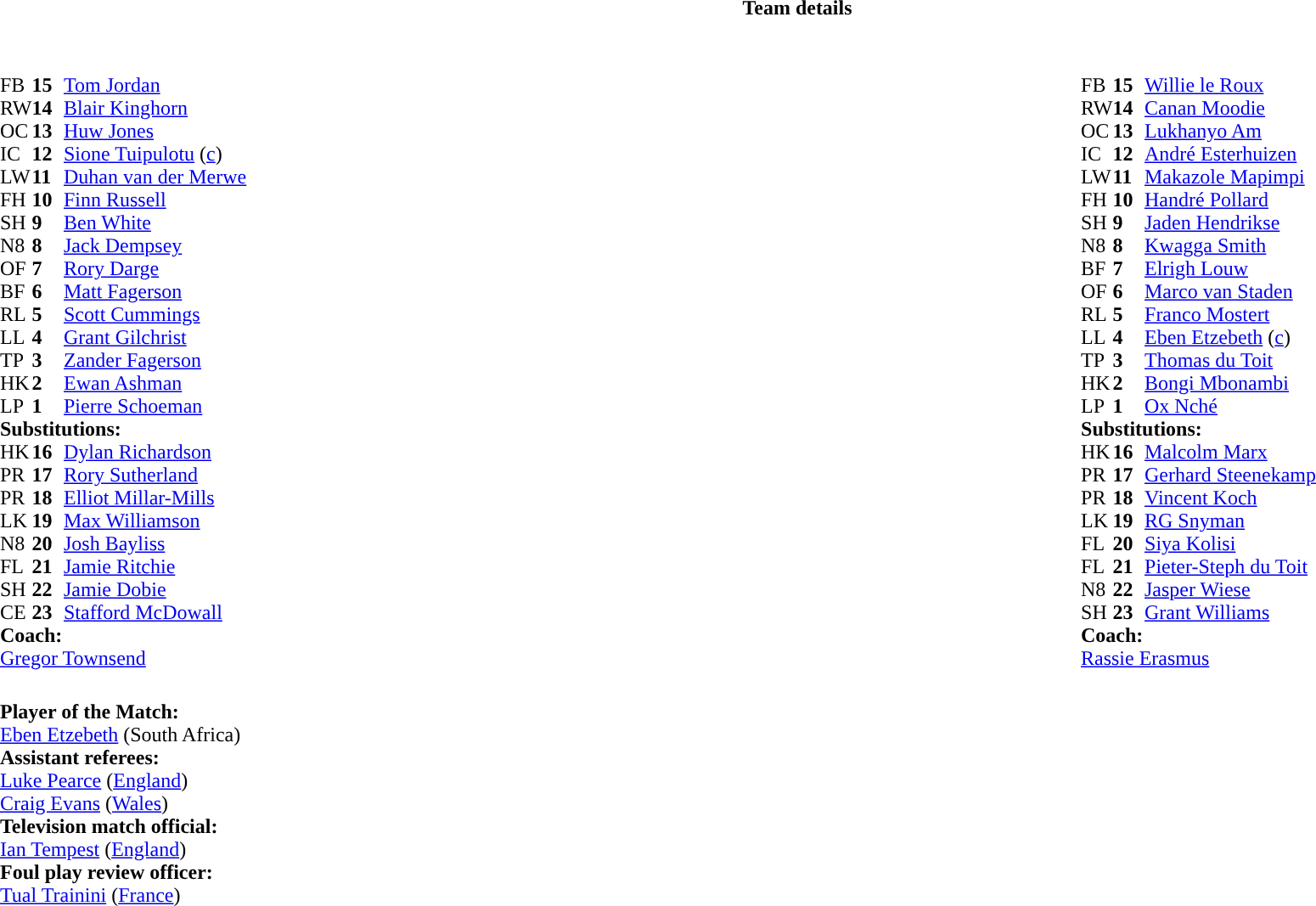<table border="0" style="width:100%;" class="collapsible collapsed">
<tr>
<th>Team details</th>
</tr>
<tr>
<td><br><table style="width:100%">
<tr>
<td style="vertical-align:top;width:50%"><br><table cellspacing="0" cellpadding="0">
<tr>
<th width="25"></th>
<th width="25"></th>
</tr>
<tr>
<td>FB</td>
<td><strong>15</strong></td>
<td><a href='#'>Tom Jordan</a></td>
<td></td>
<td></td>
</tr>
<tr>
<td>RW</td>
<td><strong>14</strong></td>
<td><a href='#'>Blair Kinghorn</a></td>
</tr>
<tr>
<td>OC</td>
<td><strong>13</strong></td>
<td><a href='#'>Huw Jones</a></td>
</tr>
<tr>
<td>IC</td>
<td><strong>12</strong></td>
<td><a href='#'>Sione Tuipulotu</a> (<a href='#'>c</a>)</td>
</tr>
<tr>
<td>LW</td>
<td><strong>11</strong></td>
<td><a href='#'>Duhan van der Merwe</a></td>
</tr>
<tr>
<td>FH</td>
<td><strong>10</strong></td>
<td><a href='#'>Finn Russell</a></td>
</tr>
<tr>
<td>SH</td>
<td><strong>9</strong></td>
<td><a href='#'>Ben White</a></td>
<td></td>
<td></td>
</tr>
<tr>
<td>N8</td>
<td><strong>8</strong></td>
<td><a href='#'>Jack Dempsey</a></td>
<td></td>
<td></td>
</tr>
<tr>
<td>OF</td>
<td><strong>7</strong></td>
<td><a href='#'>Rory Darge</a></td>
<td></td>
<td></td>
</tr>
<tr>
<td>BF</td>
<td><strong>6</strong></td>
<td><a href='#'>Matt Fagerson</a></td>
</tr>
<tr>
<td>RL</td>
<td><strong>5</strong></td>
<td><a href='#'>Scott Cummings</a></td>
<td></td>
</tr>
<tr>
<td>LL</td>
<td><strong>4</strong></td>
<td><a href='#'>Grant Gilchrist</a></td>
</tr>
<tr>
<td>TP</td>
<td><strong>3</strong></td>
<td><a href='#'>Zander Fagerson</a></td>
<td></td>
<td></td>
</tr>
<tr>
<td>HK</td>
<td><strong>2</strong></td>
<td><a href='#'>Ewan Ashman</a></td>
<td></td>
<td></td>
</tr>
<tr>
<td>LP</td>
<td><strong>1</strong></td>
<td><a href='#'>Pierre Schoeman</a></td>
<td></td>
<td></td>
</tr>
<tr>
<td colspan=3><strong>Substitutions:</strong></td>
</tr>
<tr>
<td>HK</td>
<td><strong>16</strong></td>
<td><a href='#'>Dylan Richardson</a></td>
<td></td>
<td></td>
</tr>
<tr>
<td>PR</td>
<td><strong>17</strong></td>
<td><a href='#'>Rory Sutherland</a></td>
<td></td>
<td></td>
</tr>
<tr>
<td>PR</td>
<td><strong>18</strong></td>
<td><a href='#'>Elliot Millar-Mills</a></td>
<td></td>
<td></td>
</tr>
<tr>
<td>LK</td>
<td><strong>19</strong></td>
<td><a href='#'>Max Williamson</a></td>
<td></td>
<td></td>
</tr>
<tr>
<td>N8</td>
<td><strong>20</strong></td>
<td><a href='#'>Josh Bayliss</a></td>
<td></td>
<td></td>
</tr>
<tr>
<td>FL</td>
<td><strong>21</strong></td>
<td><a href='#'>Jamie Ritchie</a></td>
<td></td>
<td></td>
</tr>
<tr>
<td>SH</td>
<td><strong>22</strong></td>
<td><a href='#'>Jamie Dobie</a></td>
<td></td>
<td></td>
</tr>
<tr>
<td>CE</td>
<td><strong>23</strong></td>
<td><a href='#'>Stafford McDowall</a></td>
<td></td>
<td></td>
</tr>
<tr>
<td colspan=3><strong>Coach:</strong></td>
</tr>
<tr>
<td colspan="4"> <a href='#'>Gregor Townsend</a></td>
</tr>
</table>
</td>
<td style="vertical-align:top"></td>
<td style="vertical-align:top;width:50%"><br><table cellspacing="0" cellpadding="0" style="margin:auto">
<tr>
<th width="25"></th>
<th width="25"></th>
</tr>
<tr>
<td>FB</td>
<td><strong>15</strong></td>
<td><a href='#'>Willie le Roux</a></td>
</tr>
<tr>
<td>RW</td>
<td><strong>14</strong></td>
<td><a href='#'>Canan Moodie</a></td>
</tr>
<tr>
<td>OC</td>
<td><strong>13</strong></td>
<td><a href='#'>Lukhanyo Am</a></td>
</tr>
<tr>
<td>IC</td>
<td><strong>12</strong></td>
<td><a href='#'>André Esterhuizen</a></td>
</tr>
<tr>
<td>LW</td>
<td><strong>11</strong></td>
<td><a href='#'>Makazole Mapimpi</a></td>
<td></td>
</tr>
<tr>
<td>FH</td>
<td><strong>10</strong></td>
<td><a href='#'>Handré Pollard</a></td>
</tr>
<tr>
<td>SH</td>
<td><strong>9</strong></td>
<td><a href='#'>Jaden Hendrikse</a></td>
<td></td>
<td></td>
</tr>
<tr>
<td>N8</td>
<td><strong>8</strong></td>
<td><a href='#'>Kwagga Smith</a></td>
<td></td>
<td></td>
</tr>
<tr>
<td>BF</td>
<td><strong>7</strong></td>
<td><a href='#'>Elrigh Louw</a></td>
<td></td>
<td></td>
</tr>
<tr>
<td>OF</td>
<td><strong>6</strong></td>
<td><a href='#'>Marco van Staden</a></td>
<td></td>
<td></td>
</tr>
<tr>
<td>RL</td>
<td><strong>5</strong></td>
<td><a href='#'>Franco Mostert</a></td>
<td></td>
<td></td>
</tr>
<tr>
<td>LL</td>
<td><strong>4</strong></td>
<td><a href='#'>Eben Etzebeth</a> (<a href='#'>c</a>)</td>
</tr>
<tr>
<td>TP</td>
<td><strong>3</strong></td>
<td><a href='#'>Thomas du Toit</a></td>
<td></td>
<td></td>
</tr>
<tr>
<td>HK</td>
<td><strong>2</strong></td>
<td><a href='#'>Bongi Mbonambi</a></td>
<td></td>
<td></td>
</tr>
<tr>
<td>LP</td>
<td><strong>1</strong></td>
<td><a href='#'>Ox Nché</a></td>
<td></td>
<td></td>
</tr>
<tr>
<td colspan=3><strong>Substitutions:</strong></td>
</tr>
<tr>
<td>HK</td>
<td><strong>16</strong></td>
<td><a href='#'>Malcolm Marx</a></td>
<td></td>
<td></td>
</tr>
<tr>
<td>PR</td>
<td><strong>17</strong></td>
<td><a href='#'>Gerhard Steenekamp</a></td>
<td></td>
<td></td>
</tr>
<tr>
<td>PR</td>
<td><strong>18</strong></td>
<td><a href='#'>Vincent Koch</a></td>
<td></td>
<td></td>
</tr>
<tr>
<td>LK</td>
<td><strong>19</strong></td>
<td><a href='#'>RG Snyman</a></td>
<td></td>
<td></td>
</tr>
<tr>
<td>FL</td>
<td><strong>20</strong></td>
<td><a href='#'>Siya Kolisi</a></td>
<td></td>
<td></td>
</tr>
<tr>
<td>FL</td>
<td><strong>21</strong></td>
<td><a href='#'>Pieter-Steph du Toit</a></td>
<td></td>
<td></td>
</tr>
<tr>
<td>N8</td>
<td><strong>22</strong></td>
<td><a href='#'>Jasper Wiese</a></td>
<td></td>
<td></td>
</tr>
<tr>
<td>SH</td>
<td><strong>23</strong></td>
<td><a href='#'>Grant Williams</a></td>
<td></td>
<td></td>
</tr>
<tr>
<td colspan=3><strong>Coach:</strong></td>
</tr>
<tr>
<td colspan="4"> <a href='#'>Rassie Erasmus</a></td>
</tr>
</table>
</td>
</tr>
</table>
<table style="width:100%">
<tr>
<td><br><strong>Player of the Match:</strong>
<br><a href='#'>Eben Etzebeth</a> (South Africa)<br><strong>Assistant referees:</strong>
<br><a href='#'>Luke Pearce</a> (<a href='#'>England</a>)
<br><a href='#'>Craig Evans</a> (<a href='#'>Wales</a>)
<br><strong>Television match official:</strong>
<br><a href='#'>Ian Tempest</a> (<a href='#'>England</a>)
<br><strong>Foul play review officer:</strong>
<br><a href='#'>Tual Trainini</a> (<a href='#'>France</a>)</td>
</tr>
</table>
</td>
</tr>
</table>
